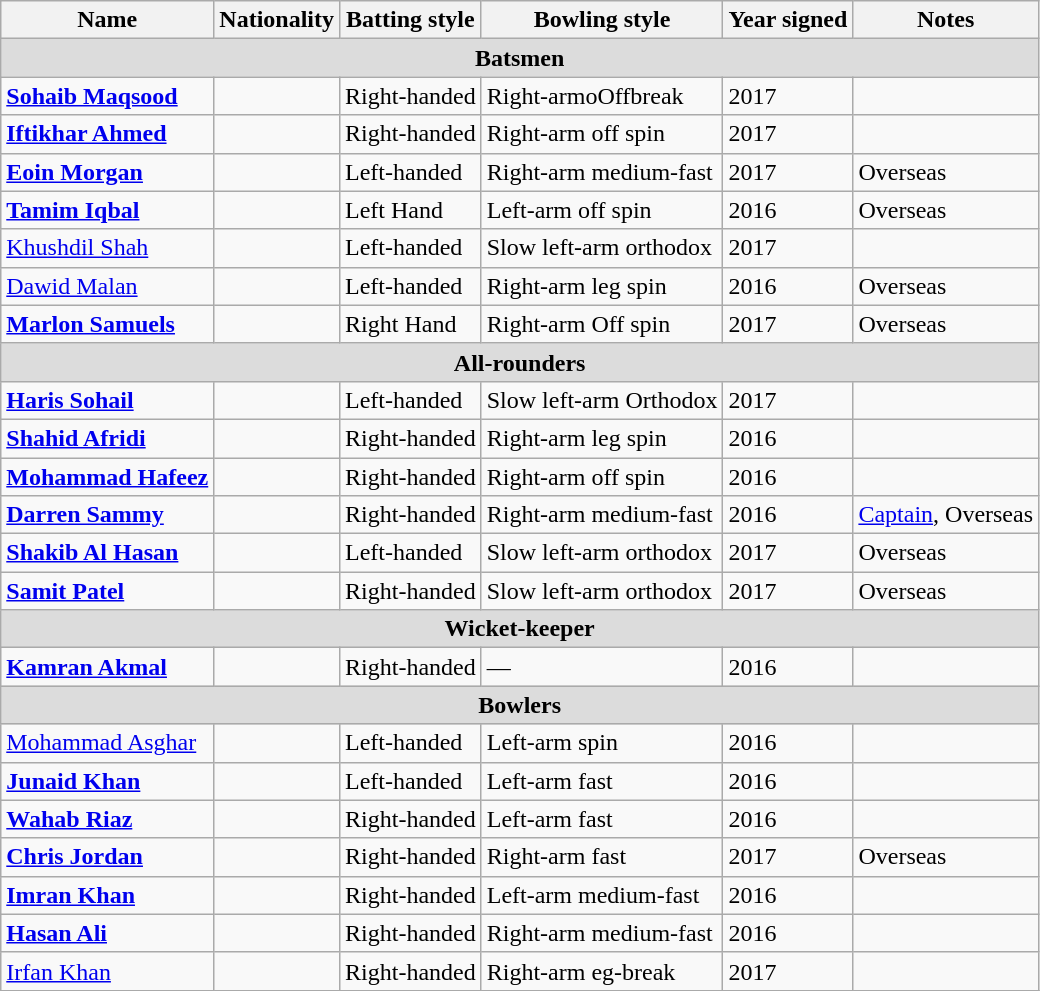<table class="wikitable">
<tr>
<th>Name</th>
<th>Nationality</th>
<th>Batting style</th>
<th>Bowling style</th>
<th>Year signed</th>
<th>Notes</th>
</tr>
<tr>
<th colspan="6"  style="background:#dcdcdc; text-align:center;">Batsmen</th>
</tr>
<tr>
<td><strong><a href='#'>Sohaib Maqsood</a></strong></td>
<td></td>
<td>Right-handed</td>
<td>Right-armoOffbreak</td>
<td>2017</td>
<td></td>
</tr>
<tr>
<td><strong><a href='#'>Iftikhar Ahmed</a></strong></td>
<td></td>
<td>Right-handed</td>
<td>Right-arm off spin</td>
<td>2017</td>
<td></td>
</tr>
<tr>
<td><strong><a href='#'>Eoin Morgan</a></strong></td>
<td></td>
<td>Left-handed</td>
<td>Right-arm medium-fast</td>
<td>2017</td>
<td>Overseas</td>
</tr>
<tr>
<td><strong><a href='#'>Tamim Iqbal</a></strong></td>
<td></td>
<td>Left Hand</td>
<td>Left-arm off spin</td>
<td>2016</td>
<td>Overseas</td>
</tr>
<tr>
<td><a href='#'>Khushdil Shah</a></td>
<td></td>
<td>Left-handed</td>
<td>Slow left-arm orthodox</td>
<td>2017</td>
<td></td>
</tr>
<tr>
<td><a href='#'>Dawid Malan</a></td>
<td></td>
<td>Left-handed</td>
<td>Right-arm leg spin</td>
<td>2016</td>
<td>Overseas</td>
</tr>
<tr>
<td><strong><a href='#'>Marlon Samuels</a></strong></td>
<td></td>
<td>Right Hand</td>
<td>Right-arm Off spin</td>
<td>2017</td>
<td>Overseas</td>
</tr>
<tr>
<th colspan="6"  style="background:#dcdcdc; text-align:center;">All-rounders</th>
</tr>
<tr>
<td><strong><a href='#'>Haris Sohail</a></strong></td>
<td></td>
<td>Left-handed</td>
<td>Slow left-arm Orthodox</td>
<td>2017</td>
<td></td>
</tr>
<tr>
<td><strong><a href='#'>Shahid Afridi</a></strong></td>
<td></td>
<td>Right-handed</td>
<td>Right-arm leg spin</td>
<td>2016</td>
<td></td>
</tr>
<tr>
<td><strong><a href='#'>Mohammad Hafeez</a></strong></td>
<td></td>
<td>Right-handed</td>
<td>Right-arm off spin</td>
<td>2016</td>
<td></td>
</tr>
<tr>
<td><strong><a href='#'>Darren Sammy</a></strong></td>
<td></td>
<td>Right-handed</td>
<td>Right-arm medium-fast</td>
<td>2016</td>
<td><a href='#'>Captain</a>, Overseas</td>
</tr>
<tr>
<td><strong><a href='#'>Shakib Al Hasan</a></strong></td>
<td></td>
<td>Left-handed</td>
<td>Slow left-arm orthodox</td>
<td>2017</td>
<td>Overseas</td>
</tr>
<tr>
<td><strong><a href='#'>Samit Patel</a></strong></td>
<td></td>
<td>Right-handed</td>
<td>Slow left-arm orthodox</td>
<td>2017</td>
<td>Overseas</td>
</tr>
<tr>
<th colspan="6"  style="background:#dcdcdc; text-align:center;">Wicket-keeper</th>
</tr>
<tr>
<td><strong><a href='#'>Kamran Akmal</a></strong></td>
<td></td>
<td>Right-handed</td>
<td>—</td>
<td>2016</td>
<td></td>
</tr>
<tr>
<th colspan="6"  style="background:#dcdcdc; text-align:center;">Bowlers</th>
</tr>
<tr>
<td><a href='#'>Mohammad Asghar</a></td>
<td></td>
<td>Left-handed</td>
<td>Left-arm spin</td>
<td>2016</td>
<td></td>
</tr>
<tr>
<td><strong><a href='#'>Junaid Khan</a></strong></td>
<td></td>
<td>Left-handed</td>
<td>Left-arm fast</td>
<td>2016</td>
<td></td>
</tr>
<tr>
<td><strong><a href='#'>Wahab Riaz</a></strong></td>
<td></td>
<td>Right-handed</td>
<td>Left-arm fast</td>
<td>2016</td>
<td></td>
</tr>
<tr>
<td><strong><a href='#'>Chris Jordan</a></strong></td>
<td></td>
<td>Right-handed</td>
<td>Right-arm fast</td>
<td>2017</td>
<td>Overseas</td>
</tr>
<tr>
<td><strong><a href='#'>Imran Khan</a></strong></td>
<td></td>
<td>Right-handed</td>
<td>Left-arm medium-fast</td>
<td>2016</td>
<td></td>
</tr>
<tr>
<td><strong><a href='#'>Hasan Ali</a></strong></td>
<td></td>
<td>Right-handed</td>
<td>Right-arm medium-fast</td>
<td>2016</td>
<td></td>
</tr>
<tr>
<td><a href='#'>Irfan Khan</a></td>
<td></td>
<td>Right-handed</td>
<td>Right-arm eg-break</td>
<td>2017</td>
<td></td>
</tr>
<tr>
</tr>
</table>
